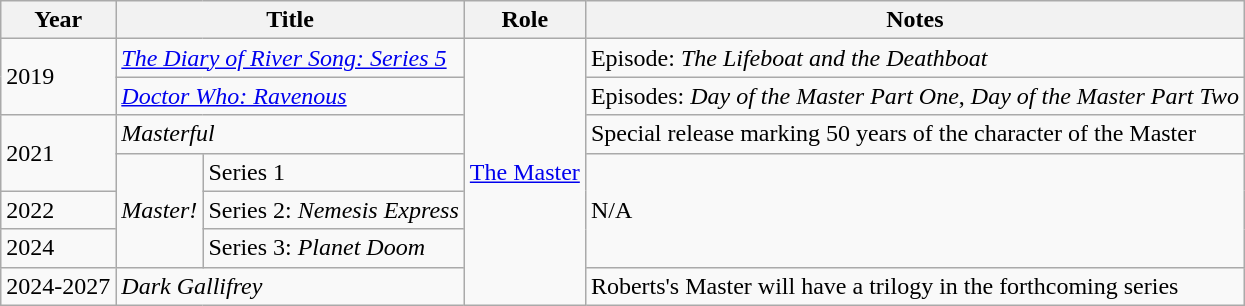<table class="wikitable">
<tr>
<th>Year</th>
<th colspan="2">Title</th>
<th>Role</th>
<th>Notes</th>
</tr>
<tr>
<td rowspan="2">2019</td>
<td colspan="2"><em><a href='#'>The Diary of River Song: Series 5</a></em></td>
<td rowspan="7"><a href='#'>The Master</a></td>
<td>Episode: <em>The Lifeboat and the Deathboat</em></td>
</tr>
<tr>
<td colspan="2"><em><a href='#'>Doctor Who: Ravenous</a></em></td>
<td>Episodes: <em>Day of the Master Part One</em>, <em>Day of the Master Part Two</em></td>
</tr>
<tr>
<td rowspan="2">2021</td>
<td colspan="2"><em>Masterful</em></td>
<td>Special release marking 50 years of the character of the Master</td>
</tr>
<tr>
<td rowspan="3"><em>Master!</em></td>
<td>Series 1</td>
<td rowspan="3">N/A</td>
</tr>
<tr>
<td>2022</td>
<td>Series 2: <em>Nemesis Express</em></td>
</tr>
<tr>
<td>2024</td>
<td>Series 3: <em>Planet Doom</em></td>
</tr>
<tr>
<td>2024-2027</td>
<td colspan="2"><em>Dark Gallifrey</em></td>
<td>Roberts's Master will have a trilogy in the forthcoming series</td>
</tr>
</table>
